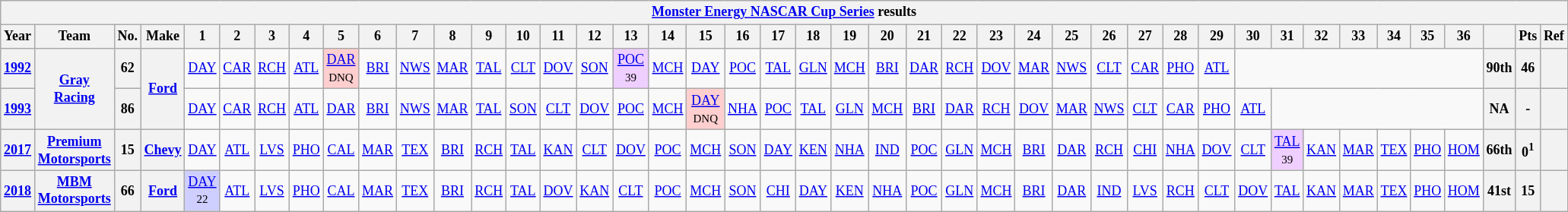<table class="wikitable" style="text-align:center; font-size:75%">
<tr>
<th colspan=45><a href='#'>Monster Energy NASCAR Cup Series</a> results</th>
</tr>
<tr>
<th>Year</th>
<th>Team</th>
<th>No.</th>
<th>Make</th>
<th>1</th>
<th>2</th>
<th>3</th>
<th>4</th>
<th>5</th>
<th>6</th>
<th>7</th>
<th>8</th>
<th>9</th>
<th>10</th>
<th>11</th>
<th>12</th>
<th>13</th>
<th>14</th>
<th>15</th>
<th>16</th>
<th>17</th>
<th>18</th>
<th>19</th>
<th>20</th>
<th>21</th>
<th>22</th>
<th>23</th>
<th>24</th>
<th>25</th>
<th>26</th>
<th>27</th>
<th>28</th>
<th>29</th>
<th>30</th>
<th>31</th>
<th>32</th>
<th>33</th>
<th>34</th>
<th>35</th>
<th>36</th>
<th></th>
<th>Pts</th>
<th>Ref</th>
</tr>
<tr>
<th><a href='#'>1992</a></th>
<th rowspan=2><a href='#'>Gray Racing</a></th>
<th>62</th>
<th rowspan=2><a href='#'>Ford</a></th>
<td><a href='#'>DAY</a></td>
<td><a href='#'>CAR</a></td>
<td><a href='#'>RCH</a></td>
<td><a href='#'>ATL</a></td>
<td style="background:#FFCFCF;"><a href='#'>DAR</a><br><small>DNQ</small></td>
<td><a href='#'>BRI</a></td>
<td><a href='#'>NWS</a></td>
<td><a href='#'>MAR</a></td>
<td><a href='#'>TAL</a></td>
<td><a href='#'>CLT</a></td>
<td><a href='#'>DOV</a></td>
<td><a href='#'>SON</a></td>
<td style="background:#EFCFFF;"><a href='#'>POC</a><br><small>39</small></td>
<td><a href='#'>MCH</a></td>
<td><a href='#'>DAY</a></td>
<td><a href='#'>POC</a></td>
<td><a href='#'>TAL</a></td>
<td><a href='#'>GLN</a></td>
<td><a href='#'>MCH</a></td>
<td><a href='#'>BRI</a></td>
<td><a href='#'>DAR</a></td>
<td><a href='#'>RCH</a></td>
<td><a href='#'>DOV</a></td>
<td><a href='#'>MAR</a></td>
<td><a href='#'>NWS</a></td>
<td><a href='#'>CLT</a></td>
<td><a href='#'>CAR</a></td>
<td><a href='#'>PHO</a></td>
<td><a href='#'>ATL</a></td>
<td colspan=7></td>
<th>90th</th>
<th>46</th>
<th></th>
</tr>
<tr>
<th><a href='#'>1993</a></th>
<th>86</th>
<td><a href='#'>DAY</a></td>
<td><a href='#'>CAR</a></td>
<td><a href='#'>RCH</a></td>
<td><a href='#'>ATL</a></td>
<td><a href='#'>DAR</a></td>
<td><a href='#'>BRI</a></td>
<td><a href='#'>NWS</a></td>
<td><a href='#'>MAR</a></td>
<td><a href='#'>TAL</a></td>
<td><a href='#'>SON</a></td>
<td><a href='#'>CLT</a></td>
<td><a href='#'>DOV</a></td>
<td><a href='#'>POC</a></td>
<td><a href='#'>MCH</a></td>
<td style="background:#FFCFCF;"><a href='#'>DAY</a><br><small>DNQ</small></td>
<td><a href='#'>NHA</a></td>
<td><a href='#'>POC</a></td>
<td><a href='#'>TAL</a></td>
<td><a href='#'>GLN</a></td>
<td><a href='#'>MCH</a></td>
<td><a href='#'>BRI</a></td>
<td><a href='#'>DAR</a></td>
<td><a href='#'>RCH</a></td>
<td><a href='#'>DOV</a></td>
<td><a href='#'>MAR</a></td>
<td><a href='#'>NWS</a></td>
<td><a href='#'>CLT</a></td>
<td><a href='#'>CAR</a></td>
<td><a href='#'>PHO</a></td>
<td><a href='#'>ATL</a></td>
<td colspan=6></td>
<th>NA</th>
<th>-</th>
<th></th>
</tr>
<tr>
<th><a href='#'>2017</a></th>
<th><a href='#'>Premium Motorsports</a></th>
<th>15</th>
<th><a href='#'>Chevy</a></th>
<td><a href='#'>DAY</a></td>
<td><a href='#'>ATL</a></td>
<td><a href='#'>LVS</a></td>
<td><a href='#'>PHO</a></td>
<td><a href='#'>CAL</a></td>
<td><a href='#'>MAR</a></td>
<td><a href='#'>TEX</a></td>
<td><a href='#'>BRI</a></td>
<td><a href='#'>RCH</a></td>
<td><a href='#'>TAL</a></td>
<td><a href='#'>KAN</a></td>
<td><a href='#'>CLT</a></td>
<td><a href='#'>DOV</a></td>
<td><a href='#'>POC</a></td>
<td><a href='#'>MCH</a></td>
<td><a href='#'>SON</a></td>
<td><a href='#'>DAY</a></td>
<td><a href='#'>KEN</a></td>
<td><a href='#'>NHA</a></td>
<td><a href='#'>IND</a></td>
<td><a href='#'>POC</a></td>
<td><a href='#'>GLN</a></td>
<td><a href='#'>MCH</a></td>
<td><a href='#'>BRI</a></td>
<td><a href='#'>DAR</a></td>
<td><a href='#'>RCH</a></td>
<td><a href='#'>CHI</a></td>
<td><a href='#'>NHA</a></td>
<td><a href='#'>DOV</a></td>
<td><a href='#'>CLT</a></td>
<td style="background:#EFCFFF;"><a href='#'>TAL</a><br><small>39</small></td>
<td><a href='#'>KAN</a></td>
<td><a href='#'>MAR</a></td>
<td><a href='#'>TEX</a></td>
<td><a href='#'>PHO</a></td>
<td><a href='#'>HOM</a></td>
<th>66th</th>
<th>0<sup>1</sup></th>
<th></th>
</tr>
<tr>
<th><a href='#'>2018</a></th>
<th><a href='#'>MBM Motorsports</a></th>
<th>66</th>
<th><a href='#'>Ford</a></th>
<td style="background:#CFCFFF;"><a href='#'>DAY</a><br><small>22</small></td>
<td><a href='#'>ATL</a></td>
<td><a href='#'>LVS</a></td>
<td><a href='#'>PHO</a></td>
<td><a href='#'>CAL</a></td>
<td><a href='#'>MAR</a></td>
<td><a href='#'>TEX</a></td>
<td><a href='#'>BRI</a></td>
<td><a href='#'>RCH</a></td>
<td><a href='#'>TAL</a></td>
<td><a href='#'>DOV</a></td>
<td><a href='#'>KAN</a></td>
<td><a href='#'>CLT</a></td>
<td><a href='#'>POC</a></td>
<td><a href='#'>MCH</a></td>
<td><a href='#'>SON</a></td>
<td><a href='#'>CHI</a></td>
<td><a href='#'>DAY</a></td>
<td><a href='#'>KEN</a></td>
<td><a href='#'>NHA</a></td>
<td><a href='#'>POC</a></td>
<td><a href='#'>GLN</a></td>
<td><a href='#'>MCH</a></td>
<td><a href='#'>BRI</a></td>
<td><a href='#'>DAR</a></td>
<td><a href='#'>IND</a></td>
<td><a href='#'>LVS</a></td>
<td><a href='#'>RCH</a></td>
<td><a href='#'>CLT</a></td>
<td><a href='#'>DOV</a></td>
<td><a href='#'>TAL</a></td>
<td><a href='#'>KAN</a></td>
<td><a href='#'>MAR</a></td>
<td><a href='#'>TEX</a></td>
<td><a href='#'>PHO</a></td>
<td><a href='#'>HOM</a></td>
<th>41st</th>
<th>15</th>
<th></th>
</tr>
</table>
